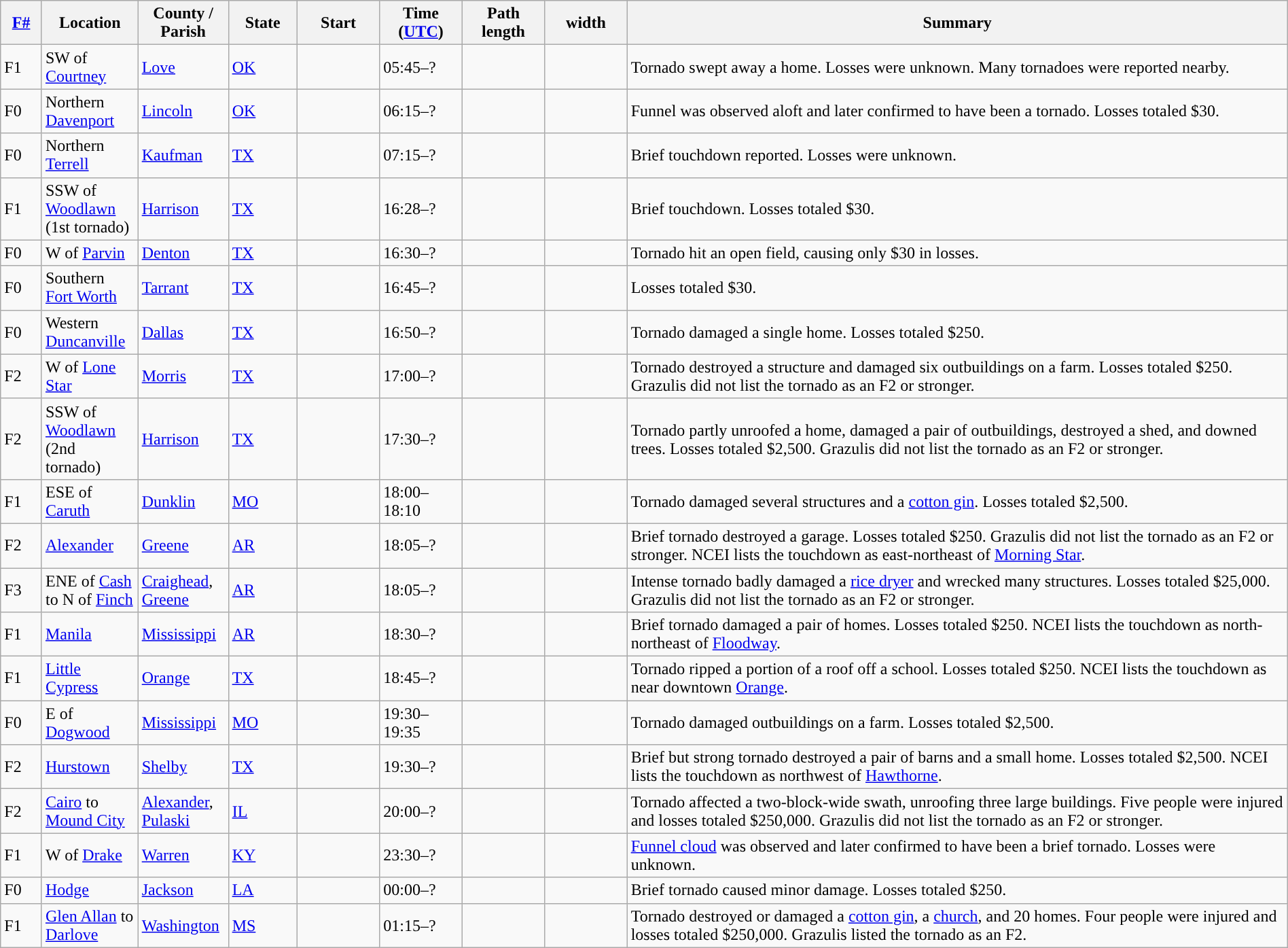<table class="wikitable sortable" style="width:100%;">
<tr>
<th scope="col"  style="width:3%; text-align:center;"><a href='#'>F#</a></th>
<th scope="col"  style="width:7%; text-align:center;" class="unsortable">Location</th>
<th scope="col"  style="width:6%; text-align:center;" class="unsortable">County / Parish</th>
<th scope="col"  style="width:5%; text-align:center;">State</th>
<th scope="col"  style="width:6%; text-align:center;">Start<br></th>
<th scope="col"  style="width:6%; text-align:center;">Time (<a href='#'>UTC</a>)</th>
<th scope="col"  style="width:6%; text-align:center;">Path length</th>
<th scope="col"  style="width:6%; text-align:center;"> width</th>
<th scope="col" class="unsortable" style="width:48%; text-align:center;">Summary</th>
</tr>
<tr>
<td>F1</td>
<td>SW of <a href='#'>Courtney</a></td>
<td><a href='#'>Love</a></td>
<td><a href='#'>OK</a></td>
<td></td>
<td>05:45–?</td>
<td></td>
<td></td>
<td>Tornado swept away a home. Losses were unknown. Many tornadoes were reported nearby.</td>
</tr>
<tr>
<td>F0</td>
<td>Northern <a href='#'>Davenport</a></td>
<td><a href='#'>Lincoln</a></td>
<td><a href='#'>OK</a></td>
<td></td>
<td>06:15–?</td>
<td></td>
<td></td>
<td>Funnel was observed aloft and later confirmed to have been a tornado. Losses totaled $30.</td>
</tr>
<tr>
<td>F0</td>
<td>Northern <a href='#'>Terrell</a></td>
<td><a href='#'>Kaufman</a></td>
<td><a href='#'>TX</a></td>
<td></td>
<td>07:15–?</td>
<td></td>
<td></td>
<td>Brief touchdown reported. Losses were unknown.</td>
</tr>
<tr>
<td>F1</td>
<td>SSW of <a href='#'>Woodlawn</a> (1st tornado)</td>
<td><a href='#'>Harrison</a></td>
<td><a href='#'>TX</a></td>
<td></td>
<td>16:28–?</td>
<td></td>
<td></td>
<td>Brief touchdown. Losses totaled $30.</td>
</tr>
<tr>
<td>F0</td>
<td>W of <a href='#'>Parvin</a></td>
<td><a href='#'>Denton</a></td>
<td><a href='#'>TX</a></td>
<td></td>
<td>16:30–?</td>
<td></td>
<td></td>
<td>Tornado hit an open field, causing only $30 in losses.</td>
</tr>
<tr>
<td>F0</td>
<td>Southern <a href='#'>Fort Worth</a></td>
<td><a href='#'>Tarrant</a></td>
<td><a href='#'>TX</a></td>
<td></td>
<td>16:45–?</td>
<td></td>
<td></td>
<td>Losses totaled $30.</td>
</tr>
<tr>
<td>F0</td>
<td>Western <a href='#'>Duncanville</a></td>
<td><a href='#'>Dallas</a></td>
<td><a href='#'>TX</a></td>
<td></td>
<td>16:50–?</td>
<td></td>
<td></td>
<td>Tornado damaged a single home. Losses totaled $250.</td>
</tr>
<tr>
<td>F2</td>
<td>W of <a href='#'>Lone Star</a></td>
<td><a href='#'>Morris</a></td>
<td><a href='#'>TX</a></td>
<td></td>
<td>17:00–?</td>
<td></td>
<td></td>
<td>Tornado destroyed a structure and damaged six outbuildings on a farm. Losses totaled $250. Grazulis did not list the tornado as an F2 or stronger.</td>
</tr>
<tr>
<td>F2</td>
<td>SSW of <a href='#'>Woodlawn</a> (2nd tornado)</td>
<td><a href='#'>Harrison</a></td>
<td><a href='#'>TX</a></td>
<td></td>
<td>17:30–?</td>
<td></td>
<td></td>
<td>Tornado partly unroofed a home, damaged a pair of outbuildings, destroyed a shed, and downed trees. Losses totaled $2,500. Grazulis did not list the tornado as an F2 or stronger.</td>
</tr>
<tr>
<td>F1</td>
<td>ESE of <a href='#'>Caruth</a></td>
<td><a href='#'>Dunklin</a></td>
<td><a href='#'>MO</a></td>
<td></td>
<td>18:00–18:10</td>
<td></td>
<td></td>
<td>Tornado damaged several structures and a <a href='#'>cotton gin</a>. Losses totaled $2,500.</td>
</tr>
<tr>
<td>F2</td>
<td><a href='#'>Alexander</a></td>
<td><a href='#'>Greene</a></td>
<td><a href='#'>AR</a></td>
<td></td>
<td>18:05–?</td>
<td></td>
<td></td>
<td>Brief tornado destroyed a garage. Losses totaled $250. Grazulis did not list the tornado as an F2 or stronger. NCEI lists the touchdown as east-northeast of <a href='#'>Morning Star</a>.</td>
</tr>
<tr>
<td>F3</td>
<td>ENE of <a href='#'>Cash</a> to N of <a href='#'>Finch</a></td>
<td><a href='#'>Craighead</a>, <a href='#'>Greene</a></td>
<td><a href='#'>AR</a></td>
<td></td>
<td>18:05–?</td>
<td></td>
<td></td>
<td>Intense tornado badly damaged a <a href='#'>rice dryer</a> and wrecked many structures. Losses totaled $25,000. Grazulis did not list the tornado as an F2 or stronger.</td>
</tr>
<tr>
<td>F1</td>
<td><a href='#'>Manila</a></td>
<td><a href='#'>Mississippi</a></td>
<td><a href='#'>AR</a></td>
<td></td>
<td>18:30–?</td>
<td></td>
<td></td>
<td>Brief tornado damaged a pair of homes. Losses totaled $250. NCEI lists the touchdown as north-northeast of <a href='#'>Floodway</a>.</td>
</tr>
<tr>
<td>F1</td>
<td><a href='#'>Little Cypress</a></td>
<td><a href='#'>Orange</a></td>
<td><a href='#'>TX</a></td>
<td></td>
<td>18:45–?</td>
<td></td>
<td></td>
<td>Tornado ripped a  portion of a roof off a school. Losses totaled $250. NCEI lists the touchdown as near downtown <a href='#'>Orange</a>.</td>
</tr>
<tr>
<td>F0</td>
<td>E of <a href='#'>Dogwood</a></td>
<td><a href='#'>Mississippi</a></td>
<td><a href='#'>MO</a></td>
<td></td>
<td>19:30–19:35</td>
<td></td>
<td></td>
<td>Tornado damaged outbuildings on a farm. Losses totaled $2,500.</td>
</tr>
<tr>
<td>F2</td>
<td><a href='#'>Hurstown</a></td>
<td><a href='#'>Shelby</a></td>
<td><a href='#'>TX</a></td>
<td></td>
<td>19:30–?</td>
<td></td>
<td></td>
<td>Brief but strong tornado destroyed a pair of barns and a small home. Losses totaled $2,500. NCEI lists the touchdown as northwest of <a href='#'>Hawthorne</a>.</td>
</tr>
<tr>
<td>F2</td>
<td><a href='#'>Cairo</a> to <a href='#'>Mound City</a></td>
<td><a href='#'>Alexander</a>, <a href='#'>Pulaski</a></td>
<td><a href='#'>IL</a></td>
<td></td>
<td>20:00–?</td>
<td></td>
<td></td>
<td>Tornado affected a two-block-wide swath, unroofing three large buildings. Five people were injured and losses totaled $250,000. Grazulis did not list the tornado as an F2 or stronger.</td>
</tr>
<tr>
<td>F1</td>
<td>W of <a href='#'>Drake</a></td>
<td><a href='#'>Warren</a></td>
<td><a href='#'>KY</a></td>
<td></td>
<td>23:30–?</td>
<td></td>
<td></td>
<td><a href='#'>Funnel cloud</a> was observed and later confirmed to have been a brief tornado. Losses were unknown.</td>
</tr>
<tr>
<td>F0</td>
<td><a href='#'>Hodge</a></td>
<td><a href='#'>Jackson</a></td>
<td><a href='#'>LA</a></td>
<td></td>
<td>00:00–?</td>
<td></td>
<td></td>
<td>Brief tornado caused minor damage. Losses totaled $250.</td>
</tr>
<tr>
<td>F1</td>
<td><a href='#'>Glen Allan</a> to <a href='#'>Darlove</a></td>
<td><a href='#'>Washington</a></td>
<td><a href='#'>MS</a></td>
<td></td>
<td>01:15–?</td>
<td></td>
<td></td>
<td>Tornado destroyed or damaged a <a href='#'>cotton gin</a>, a <a href='#'>church</a>, and 20 homes. Four people were injured and losses totaled $250,000. Grazulis listed the tornado as an F2.</td>
</tr>
</table>
